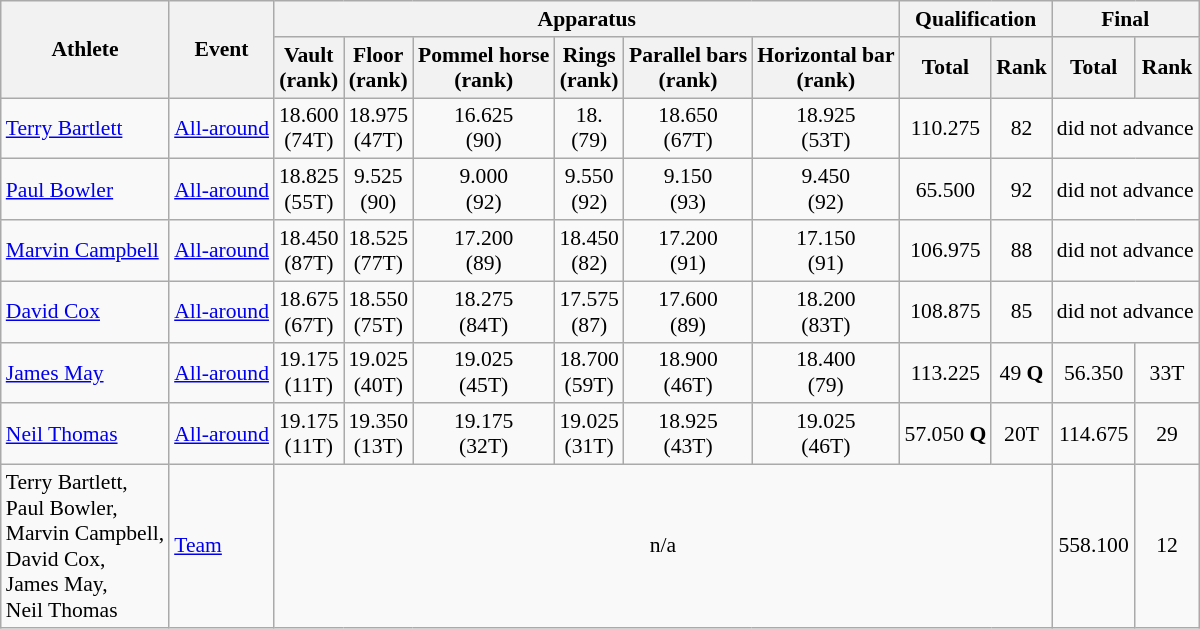<table class="wikitable" style="font-size:90%">
<tr>
<th rowspan="2">Athlete</th>
<th rowspan="2">Event</th>
<th colspan = "6">Apparatus</th>
<th colspan = "2">Qualification</th>
<th colspan = "2">Final</th>
</tr>
<tr>
<th>Vault<br>(rank)</th>
<th>Floor<br>(rank)</th>
<th>Pommel horse<br>(rank)</th>
<th>Rings<br>(rank)</th>
<th>Parallel bars<br>(rank)</th>
<th>Horizontal bar<br>(rank)</th>
<th>Total</th>
<th>Rank</th>
<th>Total</th>
<th>Rank</th>
</tr>
<tr>
<td><a href='#'>Terry Bartlett</a></td>
<td><a href='#'>All-around</a></td>
<td align=center>18.600<br>(74T)</td>
<td align=center>18.975<br>(47T)</td>
<td align=center>16.625<br>(90)</td>
<td align=center>18.<br>(79)</td>
<td align=center>18.650<br>(67T)</td>
<td align=center>18.925<br>(53T)</td>
<td align=center>110.275</td>
<td align=center>82</td>
<td style="text-align:center;" colspan="2">did not advance</td>
</tr>
<tr>
<td><a href='#'>Paul Bowler</a></td>
<td><a href='#'>All-around</a></td>
<td align=center>18.825<br>(55T)</td>
<td align=center>9.525<br>(90)</td>
<td align=center>9.000<br>(92)</td>
<td align=center>9.550<br>(92)</td>
<td align=center>9.150<br>(93)</td>
<td align=center>9.450<br>(92)</td>
<td align=center>65.500</td>
<td align=center>92</td>
<td style="text-align:center;" colspan="2">did not advance</td>
</tr>
<tr>
<td><a href='#'>Marvin Campbell</a></td>
<td><a href='#'>All-around</a></td>
<td align=center>18.450<br>(87T)</td>
<td align=center>18.525<br>(77T)</td>
<td align=center>17.200<br>(89)</td>
<td align=center>18.450<br>(82)</td>
<td align=center>17.200<br>(91)</td>
<td align=center>17.150<br>(91)</td>
<td align=center>106.975</td>
<td align=center>88</td>
<td style="text-align:center;" colspan="2">did not advance</td>
</tr>
<tr>
<td><a href='#'>David Cox</a></td>
<td><a href='#'>All-around</a></td>
<td align=center>18.675<br>(67T)</td>
<td align=center>18.550<br>(75T)</td>
<td align=center>18.275<br>(84T)</td>
<td align=center>17.575<br>(87)</td>
<td align=center>17.600<br>(89)</td>
<td align=center>18.200<br>(83T)</td>
<td align=center>108.875</td>
<td align=center>85</td>
<td style="text-align:center;" colspan="2">did not advance</td>
</tr>
<tr>
<td><a href='#'>James May</a></td>
<td><a href='#'>All-around</a></td>
<td align=center>19.175<br>(11T)</td>
<td align=center>19.025<br>(40T)</td>
<td align=center>19.025<br>(45T)</td>
<td align=center>18.700<br>(59T)</td>
<td align=center>18.900<br>(46T)</td>
<td align=center>18.400<br>(79)</td>
<td align=center>113.225</td>
<td align=center>49 <strong>Q</strong></td>
<td align=center>56.350</td>
<td align=center>33T</td>
</tr>
<tr>
<td><a href='#'>Neil Thomas</a></td>
<td><a href='#'>All-around</a></td>
<td align=center>19.175<br>(11T)</td>
<td align=center>19.350<br>(13T)</td>
<td align=center>19.175<br>(32T)</td>
<td align=center>19.025<br>(31T)</td>
<td align=center>18.925<br>(43T)</td>
<td align=center>19.025<br>(46T)</td>
<td align=center>57.050 <strong>Q</strong></td>
<td align=center>20T</td>
<td align=center>114.675</td>
<td align=center>29</td>
</tr>
<tr>
<td>Terry Bartlett,<br>Paul Bowler,<br>Marvin Campbell,<br>David Cox,<br>James May,<br>Neil Thomas</td>
<td><a href='#'>Team</a></td>
<td colspan="8" style="text-align:center;">n/a</td>
<td style="text-align:center;">558.100</td>
<td style="text-align:center;">12</td>
</tr>
</table>
